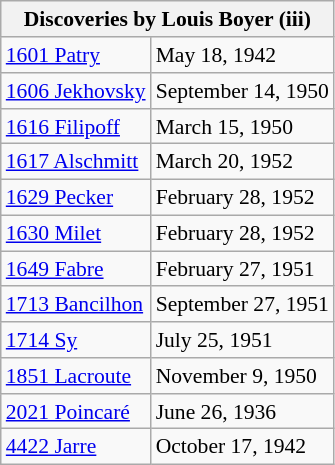<table class="wikitable" style="float:left; margin-right:1em; font-size: 0.9em;">
<tr>
<th colspan=2>Discoveries by Louis Boyer (iii)</th>
</tr>
<tr>
<td><a href='#'>1601 Patry</a></td>
<td>May 18, 1942</td>
</tr>
<tr>
<td><a href='#'>1606 Jekhovsky</a></td>
<td>September 14, 1950</td>
</tr>
<tr>
<td><a href='#'>1616 Filipoff</a></td>
<td>March 15, 1950</td>
</tr>
<tr>
<td><a href='#'>1617 Alschmitt</a></td>
<td>March 20, 1952</td>
</tr>
<tr>
<td><a href='#'>1629 Pecker</a></td>
<td>February 28, 1952</td>
</tr>
<tr>
<td><a href='#'>1630 Milet</a></td>
<td>February 28, 1952</td>
</tr>
<tr>
<td><a href='#'>1649 Fabre</a></td>
<td>February 27, 1951</td>
</tr>
<tr>
<td><a href='#'>1713 Bancilhon</a></td>
<td>September 27, 1951</td>
</tr>
<tr>
<td><a href='#'>1714 Sy</a></td>
<td>July 25, 1951</td>
</tr>
<tr>
<td><a href='#'>1851 Lacroute</a></td>
<td>November 9, 1950</td>
</tr>
<tr>
<td><a href='#'>2021 Poincaré</a></td>
<td>June 26, 1936</td>
</tr>
<tr>
<td><a href='#'>4422 Jarre</a></td>
<td>October 17, 1942</td>
</tr>
</table>
